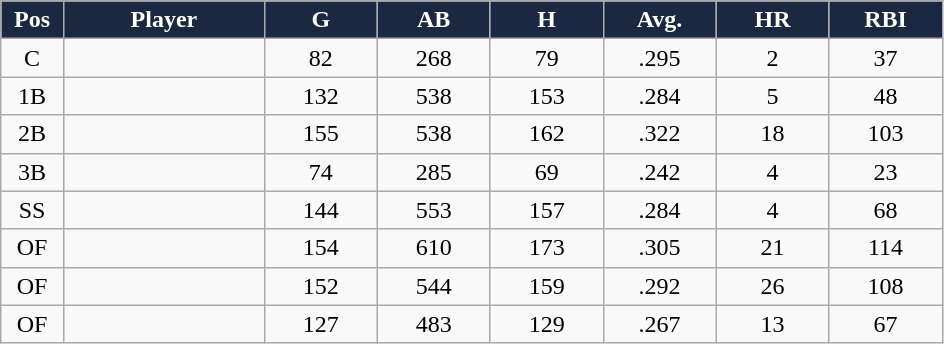<table class="wikitable sortable">
<tr>
<th style="background:#1c2841; color:white; width:5%;">Pos</th>
<th style="background:#1c2841; color:white; width:16%;">Player</th>
<th style="background:#1c2841; color:white; width:9%;">G</th>
<th style="background:#1c2841; color:white; width:9%;">AB</th>
<th style="background:#1c2841; color:white; width:9%;">H</th>
<th style="background:#1c2841; color:white; width:9%;">Avg.</th>
<th style="background:#1c2841; color:white; width:9%;">HR</th>
<th style="background:#1c2841; color:white; width:9%;">RBI</th>
</tr>
<tr style="text-align:center;">
<td>C</td>
<td></td>
<td>82</td>
<td>268</td>
<td>79</td>
<td>.295</td>
<td>2</td>
<td>37</td>
</tr>
<tr align="center">
<td>1B</td>
<td></td>
<td>132</td>
<td>538</td>
<td>153</td>
<td>.284</td>
<td>5</td>
<td>48</td>
</tr>
<tr align="center">
<td>2B</td>
<td></td>
<td>155</td>
<td>538</td>
<td>162</td>
<td>.322</td>
<td>18</td>
<td>103</td>
</tr>
<tr align="center">
<td>3B</td>
<td></td>
<td>74</td>
<td>285</td>
<td>69</td>
<td>.242</td>
<td>4</td>
<td>23</td>
</tr>
<tr align="center">
<td>SS</td>
<td></td>
<td>144</td>
<td>553</td>
<td>157</td>
<td>.284</td>
<td>4</td>
<td>68</td>
</tr>
<tr align="center">
<td>OF</td>
<td></td>
<td>154</td>
<td>610</td>
<td>173</td>
<td>.305</td>
<td>21</td>
<td>114</td>
</tr>
<tr align="center">
<td>OF</td>
<td></td>
<td>152</td>
<td>544</td>
<td>159</td>
<td>.292</td>
<td>26</td>
<td>108</td>
</tr>
<tr align="center">
<td>OF</td>
<td></td>
<td>127</td>
<td>483</td>
<td>129</td>
<td>.267</td>
<td>13</td>
<td>67</td>
</tr>
</table>
